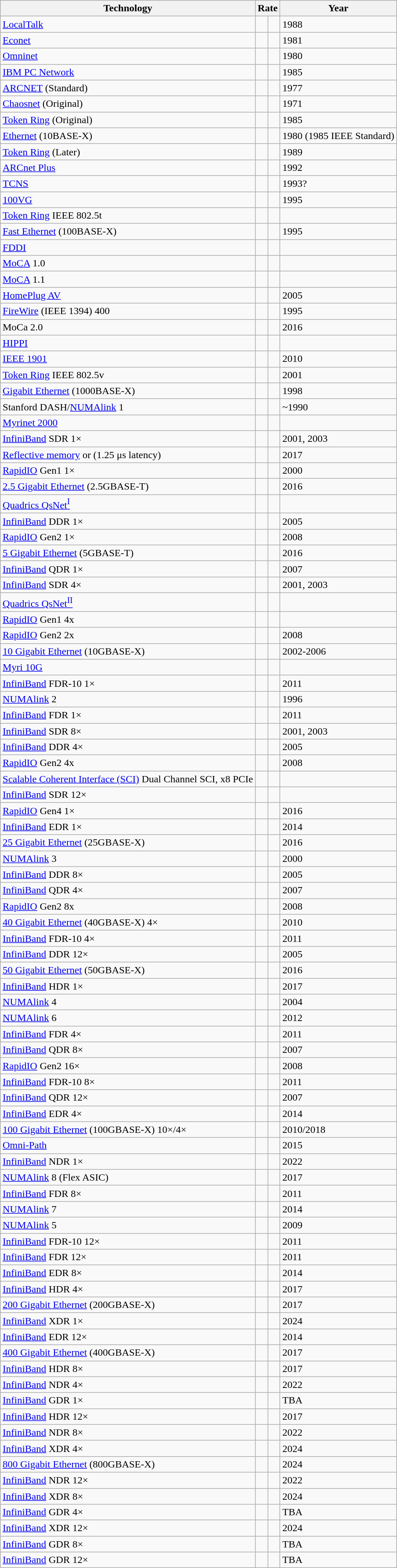<table class="wikitable sortable">
<tr>
<th>Technology</th>
<th colspan=2>Rate</th>
<th>Year</th>
</tr>
<tr>
<td><a href='#'>LocalTalk</a></td>
<td align=right><strong></strong></td>
<td align=right></td>
<td>1988</td>
</tr>
<tr>
<td><a href='#'>Econet</a></td>
<td align=right><strong></strong></td>
<td align=right></td>
<td>1981</td>
</tr>
<tr>
<td><a href='#'>Omninet</a></td>
<td align=right><strong></strong></td>
<td align=right></td>
<td>1980</td>
</tr>
<tr>
<td><a href='#'>IBM PC Network</a></td>
<td align=right><strong></strong></td>
<td align=right></td>
<td>1985</td>
</tr>
<tr>
<td><a href='#'>ARCNET</a> (Standard)</td>
<td align=right><strong></strong></td>
<td align=right></td>
<td>1977</td>
</tr>
<tr>
<td><a href='#'>Chaosnet</a> (Original)</td>
<td align=right><strong></strong></td>
<td align=right></td>
<td>1971</td>
</tr>
<tr>
<td><a href='#'>Token Ring</a> (Original)</td>
<td align=right><strong></strong></td>
<td align=right></td>
<td>1985</td>
</tr>
<tr>
<td><a href='#'>Ethernet</a> (10BASE-X)</td>
<td align=right><strong></strong></td>
<td align=right></td>
<td>1980 (1985 IEEE Standard)</td>
</tr>
<tr>
<td><a href='#'>Token Ring</a> (Later)</td>
<td align=right><strong></strong></td>
<td align=right></td>
<td>1989</td>
</tr>
<tr>
<td><a href='#'>ARCnet Plus</a></td>
<td align=right><strong></strong></td>
<td align=right></td>
<td>1992</td>
</tr>
<tr>
<td><a href='#'>TCNS</a></td>
<td align=right><strong></strong></td>
<td align=right></td>
<td>1993?</td>
</tr>
<tr>
<td><a href='#'>100VG</a></td>
<td align=right><strong></strong></td>
<td align=right></td>
<td>1995</td>
</tr>
<tr>
<td><a href='#'>Token Ring</a> IEEE 802.5t</td>
<td align=right><strong></strong></td>
<td align=right></td>
<td></td>
</tr>
<tr>
<td><a href='#'>Fast Ethernet</a> (100BASE-X)</td>
<td align=right><strong></strong></td>
<td align=right></td>
<td>1995</td>
</tr>
<tr>
<td><a href='#'>FDDI</a></td>
<td align=right><strong></strong></td>
<td align=right></td>
<td></td>
</tr>
<tr>
<td><a href='#'>MoCA</a> 1.0</td>
<td align=right><strong></strong></td>
<td align=right></td>
<td></td>
</tr>
<tr>
<td><a href='#'>MoCA</a> 1.1</td>
<td align=right><strong></strong></td>
<td align=right></td>
<td></td>
</tr>
<tr>
<td><a href='#'>HomePlug AV</a></td>
<td align=right><strong></strong></td>
<td align=right></td>
<td>2005</td>
</tr>
<tr>
<td><a href='#'>FireWire</a> (IEEE 1394) 400</td>
<td align=right><strong></strong></td>
<td align=right></td>
<td>1995</td>
</tr>
<tr>
<td>MoCa 2.0</td>
<td align=right><strong></strong></td>
<td></td>
<td>2016</td>
</tr>
<tr>
<td><a href='#'>HIPPI</a></td>
<td align=right><strong></strong></td>
<td align=right></td>
<td></td>
</tr>
<tr>
<td><a href='#'>IEEE 1901</a></td>
<td align=right><strong></strong></td>
<td align=right></td>
<td>2010</td>
</tr>
<tr>
<td><a href='#'>Token Ring</a> IEEE 802.5v</td>
<td align=right><strong></strong></td>
<td align=right></td>
<td>2001</td>
</tr>
<tr>
<td><a href='#'>Gigabit Ethernet</a> (1000BASE-X)</td>
<td align=right><strong></strong></td>
<td align=right></td>
<td>1998</td>
</tr>
<tr>
<td>Stanford DASH/<a href='#'>NUMAlink</a> 1</td>
<td align=right><strong></strong></td>
<td align=right></td>
<td>~1990</td>
</tr>
<tr>
<td><a href='#'>Myrinet 2000</a></td>
<td align=right><strong></strong></td>
<td align=right></td>
<td></td>
</tr>
<tr>
<td><a href='#'>InfiniBand</a> SDR 1×</td>
<td align=right><strong></strong></td>
<td align=right></td>
<td>2001, 2003</td>
</tr>
<tr>
<td><a href='#'>Reflective memory</a> or  (1.25 μs latency)</td>
<td align=right><strong></strong></td>
<td align=right></td>
<td>2017</td>
</tr>
<tr>
<td><a href='#'>RapidIO</a> Gen1 1×</td>
<td align=right><strong></strong></td>
<td align=right></td>
<td>2000</td>
</tr>
<tr>
<td><a href='#'>2.5 Gigabit Ethernet</a> (2.5GBASE-T)</td>
<td align=right><strong></strong></td>
<td align=right></td>
<td>2016</td>
</tr>
<tr>
<td><a href='#'>Quadrics QsNet<sup>I</sup></a></td>
<td align=right><strong></strong></td>
<td align=right></td>
<td></td>
</tr>
<tr>
<td><a href='#'>InfiniBand</a> DDR 1×</td>
<td align=right><strong></strong></td>
<td align=right></td>
<td>2005</td>
</tr>
<tr>
<td><a href='#'>RapidIO</a> Gen2 1×</td>
<td align=right><strong></strong></td>
<td align=right></td>
<td>2008</td>
</tr>
<tr>
<td><a href='#'>5 Gigabit Ethernet</a> (5GBASE-T)</td>
<td align=right><strong></strong></td>
<td align=right></td>
<td>2016</td>
</tr>
<tr>
<td><a href='#'>InfiniBand</a> QDR 1×</td>
<td align=right><strong></strong></td>
<td align=right></td>
<td>2007</td>
</tr>
<tr>
<td><a href='#'>InfiniBand</a> SDR 4×</td>
<td align=right><strong></strong></td>
<td align=right></td>
<td>2001, 2003</td>
</tr>
<tr>
<td><a href='#'>Quadrics QsNet<sup>II</sup></a></td>
<td align=right><strong></strong></td>
<td align=right></td>
<td></td>
</tr>
<tr>
<td><a href='#'>RapidIO</a> Gen1 4x</td>
<td align=right><strong></strong></td>
<td align=right></td>
<td></td>
</tr>
<tr>
<td><a href='#'>RapidIO</a> Gen2 2x</td>
<td align=right><strong></strong></td>
<td align=right></td>
<td>2008</td>
</tr>
<tr>
<td><a href='#'>10 Gigabit Ethernet</a> (10GBASE-X)</td>
<td align=right><strong></strong></td>
<td align=right></td>
<td>2002-2006</td>
</tr>
<tr>
<td><a href='#'>Myri 10G</a></td>
<td align=right><strong></strong></td>
<td align=right></td>
<td></td>
</tr>
<tr>
<td><a href='#'>InfiniBand</a> FDR-10 1×</td>
<td align=right><strong></strong></td>
<td align=right></td>
<td>2011</td>
</tr>
<tr>
<td><a href='#'>NUMAlink</a> 2</td>
<td align=right><strong></strong></td>
<td align=right></td>
<td>1996</td>
</tr>
<tr>
<td><a href='#'>InfiniBand</a> FDR 1×</td>
<td align=right><strong></strong></td>
<td align=right></td>
<td>2011</td>
</tr>
<tr>
<td><a href='#'>InfiniBand</a> SDR 8×</td>
<td align=right><strong></strong></td>
<td align=right></td>
<td>2001, 2003</td>
</tr>
<tr>
<td><a href='#'>InfiniBand</a> DDR 4×</td>
<td align=right><strong></strong></td>
<td align=right></td>
<td>2005</td>
</tr>
<tr>
<td><a href='#'>RapidIO</a> Gen2 4x</td>
<td align=right><strong></strong></td>
<td align=right></td>
<td>2008</td>
</tr>
<tr>
<td><a href='#'>Scalable Coherent Interface (SCI)</a> Dual Channel SCI, x8 PCIe</td>
<td align=right><strong></strong></td>
<td align=right></td>
<td></td>
</tr>
<tr>
<td><a href='#'>InfiniBand</a> SDR 12×</td>
<td align=right><strong></strong></td>
<td align=right></td>
<td></td>
</tr>
<tr>
<td><a href='#'>RapidIO</a> Gen4 1×</td>
<td align=right><strong></strong></td>
<td align=right></td>
<td>2016</td>
</tr>
<tr>
<td><a href='#'>InfiniBand</a> EDR 1×</td>
<td align=right><strong></strong></td>
<td align=right></td>
<td>2014</td>
</tr>
<tr>
<td><a href='#'>25 Gigabit Ethernet</a> (25GBASE-X)</td>
<td align=right><strong></strong></td>
<td align=right></td>
<td>2016</td>
</tr>
<tr>
<td><a href='#'>NUMAlink</a> 3</td>
<td align=right><strong></strong></td>
<td align=right></td>
<td>2000</td>
</tr>
<tr>
<td><a href='#'>InfiniBand</a> DDR 8×</td>
<td align=right><strong></strong></td>
<td align=right></td>
<td>2005</td>
</tr>
<tr>
<td><a href='#'>InfiniBand</a> QDR 4×</td>
<td align=right><strong></strong></td>
<td align=right></td>
<td>2007</td>
</tr>
<tr>
<td><a href='#'>RapidIO</a> Gen2 8x</td>
<td align=right><strong></strong></td>
<td align=right></td>
<td>2008</td>
</tr>
<tr>
<td><a href='#'>40 Gigabit Ethernet</a> (40GBASE-X) 4×</td>
<td align=right><strong></strong></td>
<td align=right></td>
<td>2010</td>
</tr>
<tr>
<td><a href='#'>InfiniBand</a> FDR-10 4×</td>
<td align=right><strong></strong></td>
<td align=right></td>
<td>2011</td>
</tr>
<tr>
<td><a href='#'>InfiniBand</a> DDR 12×</td>
<td align=right><strong></strong></td>
<td align=right></td>
<td>2005</td>
</tr>
<tr>
<td><a href='#'>50 Gigabit Ethernet</a> (50GBASE-X)</td>
<td align=right><strong></strong></td>
<td align=right></td>
<td>2016</td>
</tr>
<tr>
<td><a href='#'>InfiniBand</a> HDR 1×</td>
<td align=right><strong></strong></td>
<td align=right></td>
<td>2017</td>
</tr>
<tr>
<td><a href='#'>NUMAlink</a> 4</td>
<td align=right><strong></strong></td>
<td align=right></td>
<td>2004</td>
</tr>
<tr>
<td><a href='#'>NUMAlink</a> 6</td>
<td align=right><strong></strong></td>
<td align=right></td>
<td>2012</td>
</tr>
<tr>
<td><a href='#'>InfiniBand</a> FDR 4×</td>
<td align=right><strong></strong></td>
<td align=right></td>
<td>2011</td>
</tr>
<tr>
<td><a href='#'>InfiniBand</a> QDR 8×</td>
<td align=right><strong></strong></td>
<td align=right></td>
<td>2007</td>
</tr>
<tr>
<td><a href='#'>RapidIO</a> Gen2 16×</td>
<td align=right><strong></strong></td>
<td align=right></td>
<td>2008</td>
</tr>
<tr>
<td><a href='#'>InfiniBand</a> FDR-10 8×</td>
<td align=right><strong></strong></td>
<td align=right></td>
<td>2011</td>
</tr>
<tr>
<td><a href='#'>InfiniBand</a> QDR 12×</td>
<td align=right><strong></strong></td>
<td align=right></td>
<td>2007</td>
</tr>
<tr>
<td><a href='#'>InfiniBand</a> EDR 4×</td>
<td align=right><strong></strong></td>
<td align=right></td>
<td>2014</td>
</tr>
<tr>
<td><a href='#'>100 Gigabit Ethernet</a> (100GBASE-X) 10×/4×</td>
<td align=right><strong></strong></td>
<td align=right></td>
<td>2010/2018</td>
</tr>
<tr>
<td><a href='#'>Omni-Path</a></td>
<td align=right><strong></strong></td>
<td align=right></td>
<td>2015</td>
</tr>
<tr>
<td><a href='#'>InfiniBand</a> NDR 1×</td>
<td align=right><strong></strong></td>
<td align=right></td>
<td>2022</td>
</tr>
<tr>
<td><a href='#'>NUMAlink</a> 8 (Flex ASIC)</td>
<td align=right><strong></strong></td>
<td align=right></td>
<td>2017</td>
</tr>
<tr>
<td><a href='#'>InfiniBand</a> FDR 8×</td>
<td align=right><strong></strong></td>
<td align=right></td>
<td>2011</td>
</tr>
<tr>
<td><a href='#'>NUMAlink</a> 7</td>
<td align=right><strong></strong></td>
<td align=right></td>
<td>2014</td>
</tr>
<tr>
<td><a href='#'>NUMAlink</a> 5</td>
<td align=right><strong></strong></td>
<td align=right></td>
<td>2009</td>
</tr>
<tr>
<td><a href='#'>InfiniBand</a> FDR-10 12×</td>
<td align=right><strong></strong></td>
<td align=right></td>
<td>2011</td>
</tr>
<tr>
<td><a href='#'>InfiniBand</a> FDR 12×</td>
<td align=right><strong></strong></td>
<td align=right></td>
<td>2011</td>
</tr>
<tr>
<td><a href='#'>InfiniBand</a> EDR 8×</td>
<td align=right><strong></strong></td>
<td align=right></td>
<td>2014</td>
</tr>
<tr>
<td><a href='#'>InfiniBand</a> HDR 4×</td>
<td align=right><strong></strong></td>
<td align=right></td>
<td>2017</td>
</tr>
<tr>
<td><a href='#'>200 Gigabit Ethernet</a> (200GBASE-X)</td>
<td align=right><strong></strong></td>
<td align=right></td>
<td>2017</td>
</tr>
<tr>
<td><a href='#'>InfiniBand</a> XDR 1×</td>
<td align=right><strong></strong></td>
<td align=right></td>
<td>2024</td>
</tr>
<tr>
<td><a href='#'>InfiniBand</a> EDR 12×</td>
<td align=right><strong></strong></td>
<td align=right></td>
<td>2014</td>
</tr>
<tr>
<td><a href='#'>400 Gigabit Ethernet</a> (400GBASE-X)</td>
<td align=right><strong></strong></td>
<td align=right></td>
<td>2017</td>
</tr>
<tr>
<td><a href='#'>InfiniBand</a> HDR 8×</td>
<td align=right><strong></strong></td>
<td align=right></td>
<td>2017</td>
</tr>
<tr>
<td><a href='#'>InfiniBand</a> NDR 4×</td>
<td align=right><strong></strong></td>
<td align=right></td>
<td>2022</td>
</tr>
<tr>
<td><a href='#'>InfiniBand</a> GDR 1×</td>
<td align=right><strong></strong></td>
<td align=right></td>
<td>TBA</td>
</tr>
<tr>
<td><a href='#'>InfiniBand</a> HDR 12×</td>
<td align=right><strong></strong></td>
<td align=right></td>
<td>2017</td>
</tr>
<tr>
<td><a href='#'>InfiniBand</a> NDR 8×</td>
<td align=right><strong></strong></td>
<td align=right></td>
<td>2022</td>
</tr>
<tr>
<td><a href='#'>InfiniBand</a> XDR 4×</td>
<td align=right><strong></strong></td>
<td align=right></td>
<td>2024</td>
</tr>
<tr>
<td><a href='#'>800 Gigabit Ethernet</a> (800GBASE-X)</td>
<td align=right><strong></strong></td>
<td align=right></td>
<td>2024</td>
</tr>
<tr>
<td><a href='#'>InfiniBand</a> NDR 12×</td>
<td align=right><strong></strong></td>
<td align=right></td>
<td>2022</td>
</tr>
<tr>
<td><a href='#'>InfiniBand</a> XDR 8×</td>
<td align=right><strong></strong></td>
<td align=right></td>
<td>2024</td>
</tr>
<tr>
<td><a href='#'>InfiniBand</a> GDR 4×</td>
<td align=right><strong></strong></td>
<td align=right></td>
<td>TBA</td>
</tr>
<tr>
<td><a href='#'>InfiniBand</a> XDR 12×</td>
<td align=right><strong></strong></td>
<td align=right></td>
<td>2024</td>
</tr>
<tr>
<td><a href='#'>InfiniBand</a> GDR 8×</td>
<td align=right><strong></strong></td>
<td align=right></td>
<td>TBA</td>
</tr>
<tr>
<td><a href='#'>InfiniBand</a> GDR 12×</td>
<td align=right><strong></strong></td>
<td align=right></td>
<td>TBA</td>
</tr>
</table>
